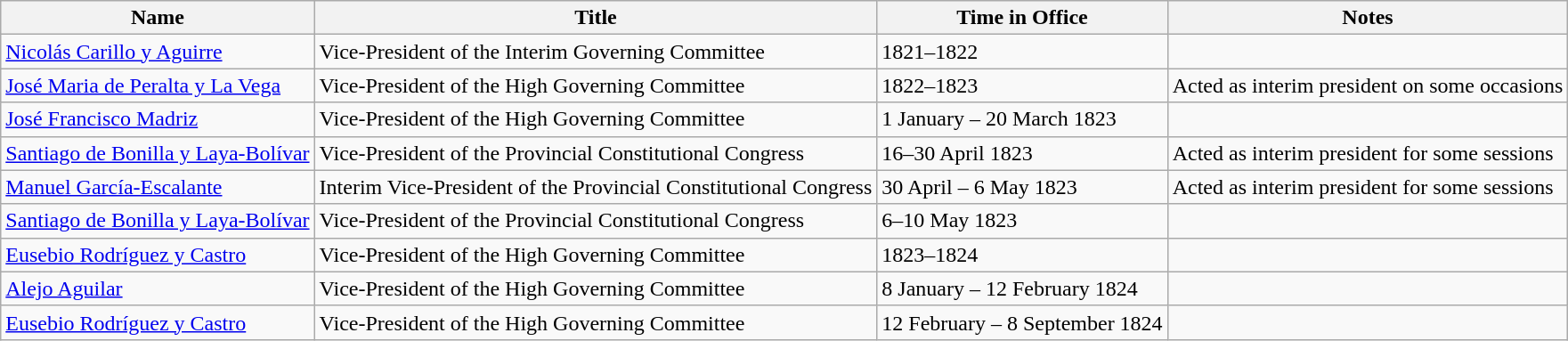<table class="wikitable">
<tr>
<th>Name</th>
<th>Title</th>
<th>Time in Office</th>
<th>Notes</th>
</tr>
<tr>
<td><a href='#'>Nicolás Carillo y Aguirre</a></td>
<td>Vice-President of the Interim Governing Committee</td>
<td>1821–1822</td>
<td></td>
</tr>
<tr>
<td><a href='#'>José Maria de Peralta y La Vega</a></td>
<td>Vice-President of the High Governing Committee</td>
<td>1822–1823</td>
<td>Acted as interim president on some occasions</td>
</tr>
<tr>
<td><a href='#'>José Francisco Madriz</a></td>
<td>Vice-President of the High Governing Committee</td>
<td>1 January – 20 March 1823</td>
<td></td>
</tr>
<tr>
<td><a href='#'>Santiago de Bonilla y Laya-Bolívar</a></td>
<td>Vice-President of the Provincial Constitutional Congress</td>
<td>16–30 April 1823</td>
<td>Acted as interim president for some sessions</td>
</tr>
<tr>
<td><a href='#'>Manuel García-Escalante</a></td>
<td>Interim Vice-President of the Provincial Constitutional Congress</td>
<td>30 April – 6 May 1823</td>
<td>Acted as interim president for some sessions</td>
</tr>
<tr>
<td><a href='#'>Santiago de Bonilla y Laya-Bolívar</a></td>
<td>Vice-President of the Provincial Constitutional Congress</td>
<td>6–10 May 1823</td>
<td></td>
</tr>
<tr>
<td><a href='#'>Eusebio Rodríguez y Castro</a></td>
<td>Vice-President of the High Governing Committee</td>
<td>1823–1824</td>
<td></td>
</tr>
<tr>
<td><a href='#'>Alejo Aguilar</a></td>
<td>Vice-President of the High Governing Committee</td>
<td>8 January – 12 February 1824</td>
<td></td>
</tr>
<tr>
<td><a href='#'>Eusebio Rodríguez y Castro</a></td>
<td>Vice-President of the High Governing Committee</td>
<td>12 February – 8 September 1824</td>
<td></td>
</tr>
</table>
